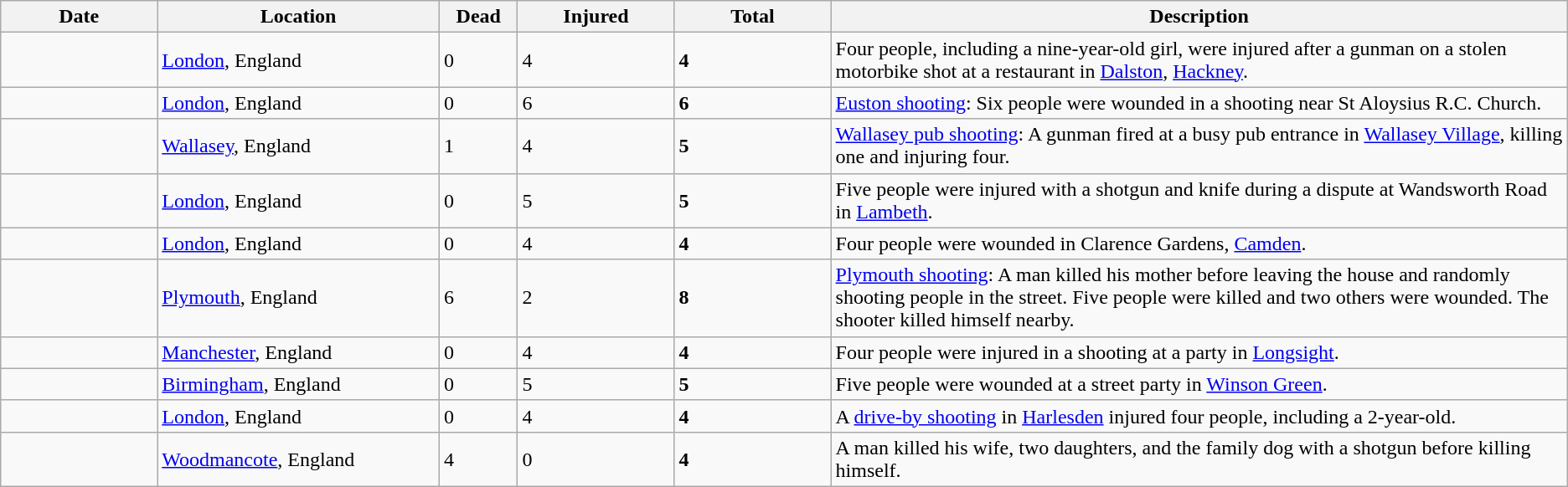<table class="wikitable sortable mw-datatable">
<tr>
<th width=10%>Date</th>
<th width=18%>Location</th>
<th width=5%>Dead</th>
<th width=10%>Injured</th>
<th width=10%>Total</th>
<th>Description</th>
</tr>
<tr>
<td></td>
<td><a href='#'>London</a>, England</td>
<td>0</td>
<td>4</td>
<td><strong>4</strong></td>
<td>Four people, including a nine-year-old girl, were injured after a gunman on a stolen motorbike shot at a restaurant in <a href='#'>Dalston</a>, <a href='#'>Hackney</a>.</td>
</tr>
<tr>
<td></td>
<td><a href='#'>London</a>, England</td>
<td>0</td>
<td>6</td>
<td><strong>6</strong></td>
<td><a href='#'>Euston shooting</a>: Six people were wounded in a shooting near St Aloysius R.C. Church.</td>
</tr>
<tr>
<td></td>
<td><a href='#'>Wallasey</a>, England</td>
<td>1</td>
<td>4</td>
<td><strong>5</strong></td>
<td><a href='#'>Wallasey pub shooting</a>: A gunman fired at a busy pub entrance in <a href='#'>Wallasey Village</a>, killing one and injuring four.</td>
</tr>
<tr>
<td></td>
<td><a href='#'>London</a>, England</td>
<td>0</td>
<td>5</td>
<td><strong>5</strong></td>
<td>Five people were injured with a shotgun and knife during a dispute at Wandsworth Road in <a href='#'>Lambeth</a>.</td>
</tr>
<tr>
<td></td>
<td><a href='#'>London</a>, England</td>
<td>0</td>
<td>4</td>
<td><strong>4</strong></td>
<td>Four people were wounded in Clarence Gardens, <a href='#'>Camden</a>.</td>
</tr>
<tr>
<td></td>
<td><a href='#'>Plymouth</a>, England</td>
<td>6</td>
<td>2</td>
<td><strong>8</strong></td>
<td><a href='#'>Plymouth shooting</a>: A man killed his mother before leaving the house and randomly shooting people in the street. Five people were killed and two others were wounded. The shooter killed himself nearby.</td>
</tr>
<tr>
<td></td>
<td><a href='#'>Manchester</a>, England</td>
<td>0</td>
<td>4</td>
<td><strong>4</strong></td>
<td>Four people were injured in a shooting at a party in <a href='#'>Longsight</a>.</td>
</tr>
<tr>
<td></td>
<td><a href='#'>Birmingham</a>, England</td>
<td>0</td>
<td>5</td>
<td><strong>5</strong></td>
<td>Five people were wounded at a street party in <a href='#'>Winson Green</a>.</td>
</tr>
<tr>
<td></td>
<td><a href='#'>London</a>, England</td>
<td>0</td>
<td>4</td>
<td><strong>4</strong></td>
<td>A <a href='#'>drive-by shooting</a> in <a href='#'>Harlesden</a> injured four people, including a 2-year-old.</td>
</tr>
<tr>
<td></td>
<td><a href='#'>Woodmancote</a>, England</td>
<td>4</td>
<td>0</td>
<td><strong>4</strong></td>
<td>A man killed his wife, two daughters, and the family dog with a shotgun before killing himself.</td>
</tr>
</table>
